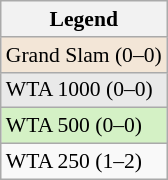<table class="wikitable" style="font-size:90%;">
<tr>
<th>Legend</th>
</tr>
<tr>
<td style="background:#f3e6d7;">Grand Slam (0–0)</td>
</tr>
<tr>
<td style="background:#e9e9e9;">WTA 1000 (0–0)</td>
</tr>
<tr>
<td style="background:#d4f1c5;">WTA 500 (0–0)</td>
</tr>
<tr>
<td>WTA 250 (1–2)</td>
</tr>
</table>
